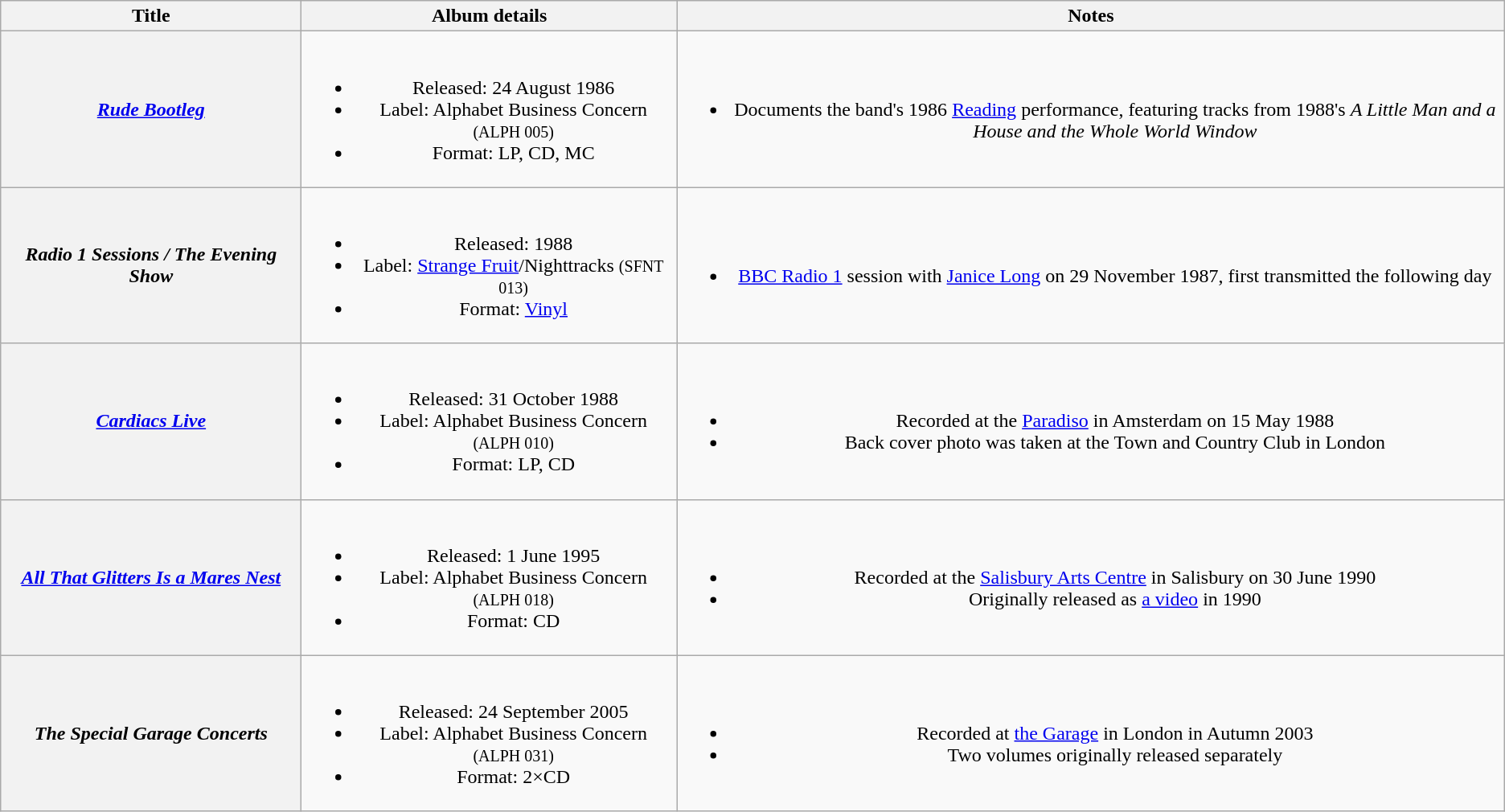<table class="wikitable plainrowheaders" style="text-align:center;">
<tr>
<th width="20%" scope="col">Title</th>
<th width="25%" scope="col">Album details</th>
<th width="55%" scope="col">Notes</th>
</tr>
<tr>
<th scope="row"><em><a href='#'>Rude Bootleg</a></em></th>
<td><br><ul><li>Released: 24 August 1986</li><li>Label: Alphabet Business Concern <small>(ALPH 005)</small></li><li>Format: LP, CD, MC</li></ul></td>
<td><br><ul><li>Documents the band's 1986 <a href='#'>Reading</a> performance, featuring tracks from 1988's <em>A Little Man and a House and the Whole World Window</em></li></ul></td>
</tr>
<tr>
<th scope="row"><em>Radio 1 Sessions / The Evening Show</em></th>
<td><br><ul><li>Released: 1988</li><li>Label: <a href='#'>Strange Fruit</a>/Nighttracks <small>(SFNT 013)</small></li><li>Format: <a href='#'>Vinyl</a></li></ul></td>
<td><br><ul><li><a href='#'>BBC Radio 1</a> session with <a href='#'>Janice Long</a> on 29 November 1987, first transmitted the following day</li></ul></td>
</tr>
<tr>
<th scope="row"><em><a href='#'>Cardiacs Live</a></em></th>
<td><br><ul><li>Released: 31 October 1988</li><li>Label: Alphabet Business Concern <small>(ALPH 010)</small></li><li>Format: LP, CD</li></ul></td>
<td><br><ul><li>Recorded at the <a href='#'>Paradiso</a> in Amsterdam on 15 May 1988</li><li>Back cover photo was taken at the Town and Country Club in London</li></ul></td>
</tr>
<tr>
<th scope="row"><em><a href='#'>All That Glitters Is a Mares Nest</a></em></th>
<td><br><ul><li>Released: 1 June 1995</li><li>Label: Alphabet Business Concern <small>(ALPH 018)</small></li><li>Format: CD</li></ul></td>
<td><br><ul><li>Recorded at the <a href='#'>Salisbury Arts Centre</a> in Salisbury on 30 June 1990</li><li>Originally released as <a href='#'>a video</a> in 1990</li></ul></td>
</tr>
<tr>
<th scope="row"><em>The Special Garage Concerts</em></th>
<td><br><ul><li>Released: 24 September 2005</li><li>Label: Alphabet Business Concern <small>(ALPH 031)</small></li><li>Format: 2×CD</li></ul></td>
<td><br><ul><li>Recorded at <a href='#'>the Garage</a> in London in Autumn 2003</li><li>Two volumes originally released separately</li></ul></td>
</tr>
</table>
